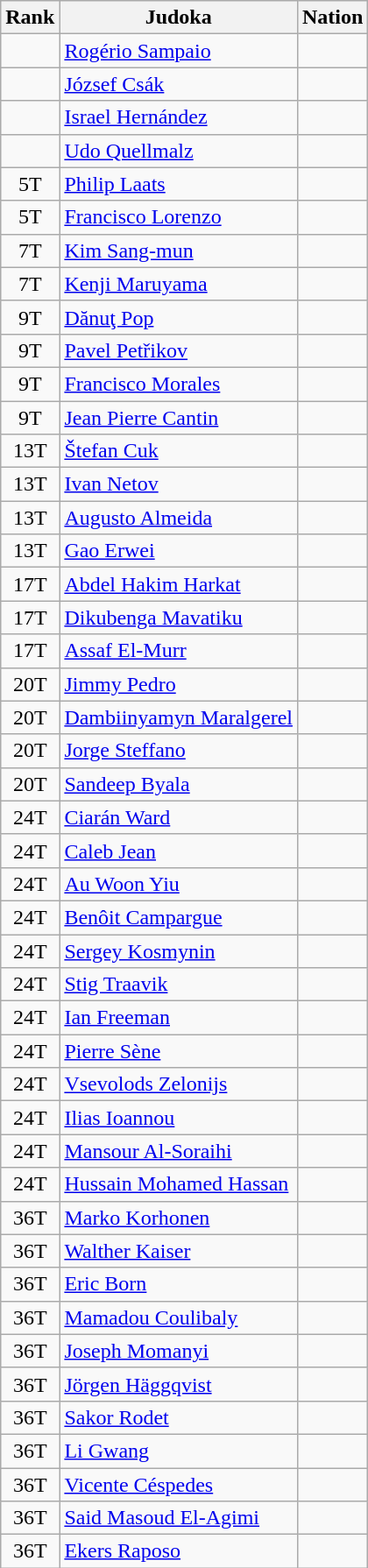<table class="wikitable sortable" style="text-align:center">
<tr>
<th>Rank</th>
<th>Judoka</th>
<th>Nation</th>
</tr>
<tr>
<td></td>
<td align="left"><a href='#'>Rogério Sampaio</a></td>
<td align="left"></td>
</tr>
<tr>
<td></td>
<td align="left"><a href='#'>József Csák</a></td>
<td align="left"></td>
</tr>
<tr>
<td></td>
<td align="left"><a href='#'>Israel Hernández</a></td>
<td align="left"></td>
</tr>
<tr>
<td></td>
<td align="left"><a href='#'>Udo Quellmalz</a></td>
<td align="left"></td>
</tr>
<tr>
<td>5T</td>
<td align="left"><a href='#'>Philip Laats</a></td>
<td align="left"></td>
</tr>
<tr>
<td>5T</td>
<td align="left"><a href='#'>Francisco Lorenzo</a></td>
<td align="left"></td>
</tr>
<tr>
<td>7T</td>
<td align="left"><a href='#'>Kim Sang-mun</a></td>
<td align="left"></td>
</tr>
<tr>
<td>7T</td>
<td align="left"><a href='#'>Kenji Maruyama</a></td>
<td align="left"></td>
</tr>
<tr>
<td>9T</td>
<td align="left"><a href='#'>Dănuţ Pop</a></td>
<td align="left"></td>
</tr>
<tr>
<td>9T</td>
<td align="left"><a href='#'>Pavel Petřikov</a></td>
<td align="left"></td>
</tr>
<tr>
<td>9T</td>
<td align="left"><a href='#'>Francisco Morales</a></td>
<td align="left"></td>
</tr>
<tr>
<td>9T</td>
<td align="left"><a href='#'>Jean Pierre Cantin</a></td>
<td align="left"></td>
</tr>
<tr>
<td>13T</td>
<td align="left"><a href='#'>Štefan Cuk</a></td>
<td align="left"></td>
</tr>
<tr>
<td>13T</td>
<td align="left"><a href='#'>Ivan Netov</a></td>
<td align="left"></td>
</tr>
<tr>
<td>13T</td>
<td align="left"><a href='#'>Augusto Almeida</a></td>
<td align="left"></td>
</tr>
<tr>
<td>13T</td>
<td align="left"><a href='#'>Gao Erwei</a></td>
<td align="left"></td>
</tr>
<tr>
<td>17T</td>
<td align="left"><a href='#'>Abdel Hakim Harkat</a></td>
<td align="left"></td>
</tr>
<tr>
<td>17T</td>
<td align="left"><a href='#'>Dikubenga Mavatiku</a></td>
<td align="left"></td>
</tr>
<tr>
<td>17T</td>
<td align="left"><a href='#'>Assaf El-Murr</a></td>
<td align="left"></td>
</tr>
<tr>
<td>20T</td>
<td align="left"><a href='#'>Jimmy Pedro</a></td>
<td align="left"></td>
</tr>
<tr>
<td>20T</td>
<td align="left"><a href='#'>Dambiinyamyn Maralgerel</a></td>
<td align="left"></td>
</tr>
<tr>
<td>20T</td>
<td align="left"><a href='#'>Jorge Steffano</a></td>
<td align="left"></td>
</tr>
<tr>
<td>20T</td>
<td align="left"><a href='#'>Sandeep Byala</a></td>
<td align="left"></td>
</tr>
<tr>
<td>24T</td>
<td align="left"><a href='#'>Ciarán Ward</a></td>
<td align="left"></td>
</tr>
<tr>
<td>24T</td>
<td align="left"><a href='#'>Caleb Jean</a></td>
<td align="left"></td>
</tr>
<tr>
<td>24T</td>
<td align="left"><a href='#'>Au Woon Yiu</a></td>
<td align="left"></td>
</tr>
<tr>
<td>24T</td>
<td align="left"><a href='#'>Benôit Campargue</a></td>
<td align="left"></td>
</tr>
<tr>
<td>24T</td>
<td align="left"><a href='#'>Sergey Kosmynin</a></td>
<td align="left"></td>
</tr>
<tr>
<td>24T</td>
<td align="left"><a href='#'>Stig Traavik</a></td>
<td align="left"></td>
</tr>
<tr>
<td>24T</td>
<td align="left"><a href='#'>Ian Freeman</a></td>
<td align="left"></td>
</tr>
<tr>
<td>24T</td>
<td align="left"><a href='#'>Pierre Sène</a></td>
<td align="left"></td>
</tr>
<tr>
<td>24T</td>
<td align="left"><a href='#'>Vsevolods Zelonijs</a></td>
<td align="left"></td>
</tr>
<tr>
<td>24T</td>
<td align="left"><a href='#'>Ilias Ioannou</a></td>
<td align="left"></td>
</tr>
<tr>
<td>24T</td>
<td align="left"><a href='#'>Mansour Al-Soraihi</a></td>
<td align="left"></td>
</tr>
<tr>
<td>24T</td>
<td align="left"><a href='#'>Hussain Mohamed Hassan</a></td>
<td align="left"></td>
</tr>
<tr>
<td>36T</td>
<td align="left"><a href='#'>Marko Korhonen</a></td>
<td align="left"></td>
</tr>
<tr>
<td>36T</td>
<td align="left"><a href='#'>Walther Kaiser</a></td>
<td align="left"></td>
</tr>
<tr>
<td>36T</td>
<td align="left"><a href='#'>Eric Born</a></td>
<td align="left"></td>
</tr>
<tr>
<td>36T</td>
<td align="left"><a href='#'>Mamadou Coulibaly</a></td>
<td align="left"></td>
</tr>
<tr>
<td>36T</td>
<td align="left"><a href='#'>Joseph Momanyi</a></td>
<td align="left"></td>
</tr>
<tr>
<td>36T</td>
<td align="left"><a href='#'>Jörgen Häggqvist</a></td>
<td align="left"></td>
</tr>
<tr>
<td>36T</td>
<td align="left"><a href='#'>Sakor Rodet</a></td>
<td align="left"></td>
</tr>
<tr>
<td>36T</td>
<td align="left"><a href='#'>Li Gwang</a></td>
<td align="left"></td>
</tr>
<tr>
<td>36T</td>
<td align="left"><a href='#'>Vicente Céspedes</a></td>
<td align="left"></td>
</tr>
<tr>
<td>36T</td>
<td align="left"><a href='#'>Said Masoud El-Agimi</a></td>
<td align="left"></td>
</tr>
<tr>
<td>36T</td>
<td align="left"><a href='#'>Ekers Raposo</a></td>
<td align="left"></td>
</tr>
</table>
